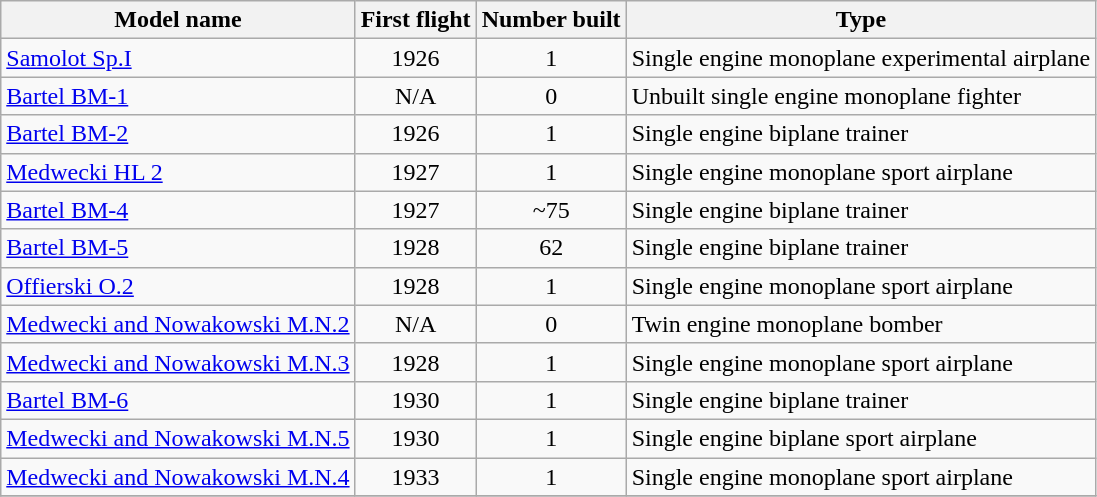<table class="wikitable sortable">
<tr>
<th>Model name</th>
<th>First flight</th>
<th>Number built</th>
<th>Type</th>
</tr>
<tr>
<td align=left><a href='#'>Samolot Sp.I</a></td>
<td align=center>1926</td>
<td align=center>1</td>
<td align=left>Single engine monoplane experimental airplane</td>
</tr>
<tr>
<td align=left><a href='#'>Bartel BM-1</a></td>
<td align=center>N/A</td>
<td align=center>0</td>
<td align=left>Unbuilt single engine monoplane fighter</td>
</tr>
<tr>
<td align=left><a href='#'>Bartel BM-2</a></td>
<td align=center>1926</td>
<td align=center>1</td>
<td align=left>Single engine biplane trainer</td>
</tr>
<tr>
<td align=left><a href='#'>Medwecki HL 2</a></td>
<td align=center>1927</td>
<td align=center>1</td>
<td align=left>Single engine monoplane sport airplane</td>
</tr>
<tr>
<td align=left><a href='#'>Bartel BM-4</a></td>
<td align=center>1927</td>
<td align=center>~75</td>
<td align=left>Single engine biplane trainer</td>
</tr>
<tr>
<td align=left><a href='#'>Bartel BM-5</a></td>
<td align=center>1928</td>
<td align=center>62</td>
<td align=left>Single engine biplane trainer</td>
</tr>
<tr>
<td align=left><a href='#'>Offierski O.2</a></td>
<td align=center>1928</td>
<td align=center>1</td>
<td align=left>Single engine monoplane sport airplane</td>
</tr>
<tr>
<td align=left><a href='#'>Medwecki and Nowakowski M.N.2</a></td>
<td align=center>N/A</td>
<td align=center>0</td>
<td align=left>Twin engine monoplane bomber</td>
</tr>
<tr>
<td align=left><a href='#'>Medwecki and Nowakowski M.N.3</a></td>
<td align=center>1928</td>
<td align=center>1</td>
<td align=left>Single engine monoplane sport airplane</td>
</tr>
<tr>
<td align=left><a href='#'>Bartel BM-6</a></td>
<td align=center>1930</td>
<td align=center>1</td>
<td align=left>Single engine biplane trainer</td>
</tr>
<tr>
<td align=left><a href='#'>Medwecki and Nowakowski M.N.5</a></td>
<td align=center>1930</td>
<td align=center>1</td>
<td align=left>Single engine biplane sport airplane</td>
</tr>
<tr>
<td align=left><a href='#'>Medwecki and Nowakowski M.N.4</a></td>
<td align=center>1933</td>
<td align=center>1</td>
<td align=left>Single engine monoplane sport airplane</td>
</tr>
<tr>
</tr>
</table>
